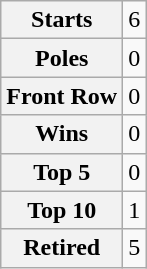<table class="wikitable" style="text-align:center">
<tr>
<th>Starts</th>
<td>6</td>
</tr>
<tr>
<th>Poles</th>
<td>0</td>
</tr>
<tr>
<th>Front Row</th>
<td>0</td>
</tr>
<tr>
<th>Wins</th>
<td>0</td>
</tr>
<tr>
<th>Top 5</th>
<td>0</td>
</tr>
<tr>
<th>Top 10</th>
<td>1</td>
</tr>
<tr>
<th>Retired</th>
<td>5</td>
</tr>
</table>
